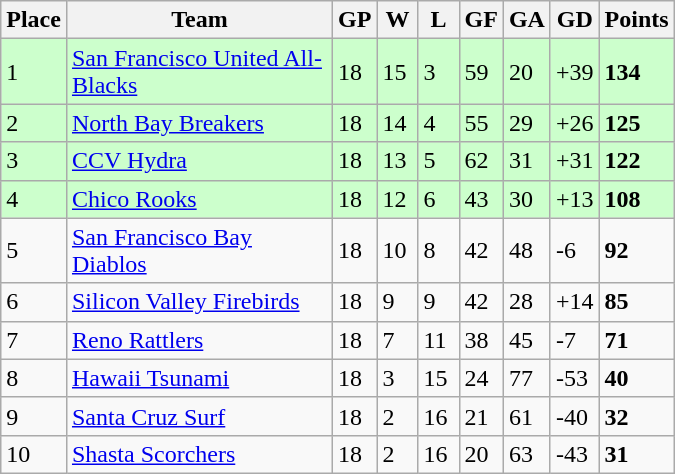<table class="wikitable">
<tr>
<th>Place</th>
<th width="170">Team</th>
<th width="20">GP</th>
<th width="20">W</th>
<th width="20">L</th>
<th width="20">GF</th>
<th width="20">GA</th>
<th width="25">GD</th>
<th>Points</th>
</tr>
<tr bgcolor=#ccffcc>
<td>1</td>
<td><a href='#'>San Francisco United All-Blacks</a></td>
<td>18</td>
<td>15</td>
<td>3</td>
<td>59</td>
<td>20</td>
<td>+39</td>
<td><strong>134</strong></td>
</tr>
<tr bgcolor=#ccffcc>
<td>2</td>
<td><a href='#'>North Bay Breakers</a></td>
<td>18</td>
<td>14</td>
<td>4</td>
<td>55</td>
<td>29</td>
<td>+26</td>
<td><strong>125</strong></td>
</tr>
<tr bgcolor=#ccffcc>
<td>3</td>
<td><a href='#'>CCV Hydra</a></td>
<td>18</td>
<td>13</td>
<td>5</td>
<td>62</td>
<td>31</td>
<td>+31</td>
<td><strong>122</strong></td>
</tr>
<tr bgcolor=#ccffcc>
<td>4</td>
<td><a href='#'>Chico Rooks</a></td>
<td>18</td>
<td>12</td>
<td>6</td>
<td>43</td>
<td>30</td>
<td>+13</td>
<td><strong>108</strong></td>
</tr>
<tr>
<td>5</td>
<td><a href='#'>San Francisco Bay Diablos</a></td>
<td>18</td>
<td>10</td>
<td>8</td>
<td>42</td>
<td>48</td>
<td>-6</td>
<td><strong>92</strong></td>
</tr>
<tr>
<td>6</td>
<td><a href='#'>Silicon Valley Firebirds</a></td>
<td>18</td>
<td>9</td>
<td>9</td>
<td>42</td>
<td>28</td>
<td>+14</td>
<td><strong>85</strong></td>
</tr>
<tr>
<td>7</td>
<td><a href='#'>Reno Rattlers</a></td>
<td>18</td>
<td>7</td>
<td>11</td>
<td>38</td>
<td>45</td>
<td>-7</td>
<td><strong>71</strong></td>
</tr>
<tr>
<td>8</td>
<td><a href='#'>Hawaii Tsunami</a></td>
<td>18</td>
<td>3</td>
<td>15</td>
<td>24</td>
<td>77</td>
<td>-53</td>
<td><strong>40</strong></td>
</tr>
<tr>
<td>9</td>
<td><a href='#'>Santa Cruz Surf</a></td>
<td>18</td>
<td>2</td>
<td>16</td>
<td>21</td>
<td>61</td>
<td>-40</td>
<td><strong>32</strong></td>
</tr>
<tr>
<td>10</td>
<td><a href='#'>Shasta Scorchers</a></td>
<td>18</td>
<td>2</td>
<td>16</td>
<td>20</td>
<td>63</td>
<td>-43</td>
<td><strong>31</strong></td>
</tr>
</table>
